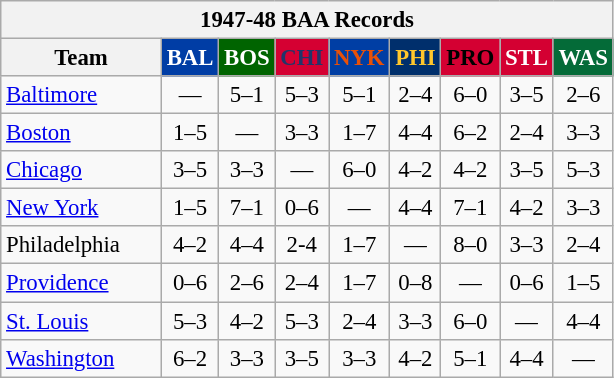<table class="wikitable" style="font-size:95%; text-align:center;">
<tr>
<th colspan=12>1947-48 BAA Records</th>
</tr>
<tr>
<th width=100>Team</th>
<th style="background: #003DA5;color:#FFFFFF;width=35">BAL</th>
<th style="background:#006400;color:#FFFFFF;width=35">BOS</th>
<th style="background:#D50032;color:#22356A;width=35">CHI</th>
<th style="background:#003EA4;color:#E85109;width=35">NYK</th>
<th style="background:#002F6C;color:#FFC72C;width=35">PHI</th>
<th style="background:#D40032;color:#000000;width=35">PRO</th>
<th style="background:#D40032;color:#FFFFFF;width=35">STL</th>
<th style="background:#046B38;color:#FFFFFF;width=35">WAS</th>
</tr>
<tr>
<td style="text-align:left;"><a href='#'>Baltimore</a></td>
<td>—</td>
<td>5–1</td>
<td>5–3</td>
<td>5–1</td>
<td>2–4</td>
<td>6–0</td>
<td>3–5</td>
<td>2–6</td>
</tr>
<tr>
<td style="text-align:left;"><a href='#'>Boston</a></td>
<td>1–5</td>
<td>—</td>
<td>3–3</td>
<td>1–7</td>
<td>4–4</td>
<td>6–2</td>
<td>2–4</td>
<td>3–3</td>
</tr>
<tr>
<td style="text-align:left;"><a href='#'>Chicago</a></td>
<td>3–5</td>
<td>3–3</td>
<td>—</td>
<td>6–0</td>
<td>4–2</td>
<td>4–2</td>
<td>3–5</td>
<td>5–3</td>
</tr>
<tr>
<td style="text-align:left;"><a href='#'>New York</a></td>
<td>1–5</td>
<td>7–1</td>
<td>0–6</td>
<td>—</td>
<td>4–4</td>
<td>7–1</td>
<td>4–2</td>
<td>3–3</td>
</tr>
<tr>
<td style="text-align:left;">Philadelphia</td>
<td>4–2</td>
<td>4–4</td>
<td>2-4</td>
<td>1–7</td>
<td>—</td>
<td>8–0</td>
<td>3–3</td>
<td>2–4</td>
</tr>
<tr>
<td style="text-align:left;"><a href='#'>Providence</a></td>
<td>0–6</td>
<td>2–6</td>
<td>2–4</td>
<td>1–7</td>
<td>0–8</td>
<td>—</td>
<td>0–6</td>
<td>1–5</td>
</tr>
<tr>
<td style="text-align:left;"><a href='#'>St. Louis</a></td>
<td>5–3</td>
<td>4–2</td>
<td>5–3</td>
<td>2–4</td>
<td>3–3</td>
<td>6–0</td>
<td>—</td>
<td>4–4</td>
</tr>
<tr>
<td style="text-align:left;"><a href='#'>Washington</a></td>
<td>6–2</td>
<td>3–3</td>
<td>3–5</td>
<td>3–3</td>
<td>4–2</td>
<td>5–1</td>
<td>4–4</td>
<td>—</td>
</tr>
</table>
